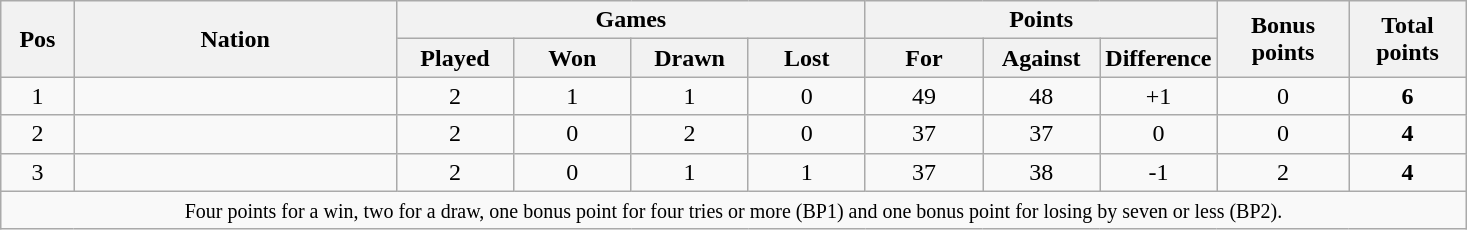<table class="wikitable" style="text-align:center">
<tr>
<th rowspan="2" style="width:5%;">Pos</th>
<th rowspan="2" style="width:22%;">Nation</th>
<th colspan="4" style="width:32%;">Games</th>
<th colspan="3" style="width:32%;">Points</th>
<th rowspan="2" style="width:9%;">Bonus<br>points</th>
<th rowspan="2" style="width:9%;">Total<br>points</th>
</tr>
<tr>
<th style="width:8%;">Played</th>
<th style="width:8%;">Won</th>
<th style="width:8%;">Drawn</th>
<th style="width:8%;">Lost</th>
<th style="width:8%;">For</th>
<th style="width:8%;">Against</th>
<th style="width:8%;">Difference</th>
</tr>
<tr>
<td>1</td>
<td align="left"></td>
<td>2</td>
<td>1</td>
<td>1</td>
<td>0</td>
<td>49</td>
<td>48</td>
<td>+1</td>
<td>0</td>
<td><strong>6</strong></td>
</tr>
<tr>
<td>2</td>
<td align="left"></td>
<td>2</td>
<td>0</td>
<td>2</td>
<td>0</td>
<td>37</td>
<td>37</td>
<td>0</td>
<td>0</td>
<td><strong>4</strong></td>
</tr>
<tr>
<td>3</td>
<td align="left"></td>
<td>2</td>
<td>0</td>
<td>1</td>
<td>1</td>
<td>37</td>
<td>38</td>
<td>-1</td>
<td>2</td>
<td><strong>4</strong></td>
</tr>
<tr>
<td colspan="100%" style="text-align:center;"><small>Four points for a win, two for a draw, one bonus point for four tries or more (BP1) and one bonus point for losing by seven or less (BP2).</small></td>
</tr>
</table>
